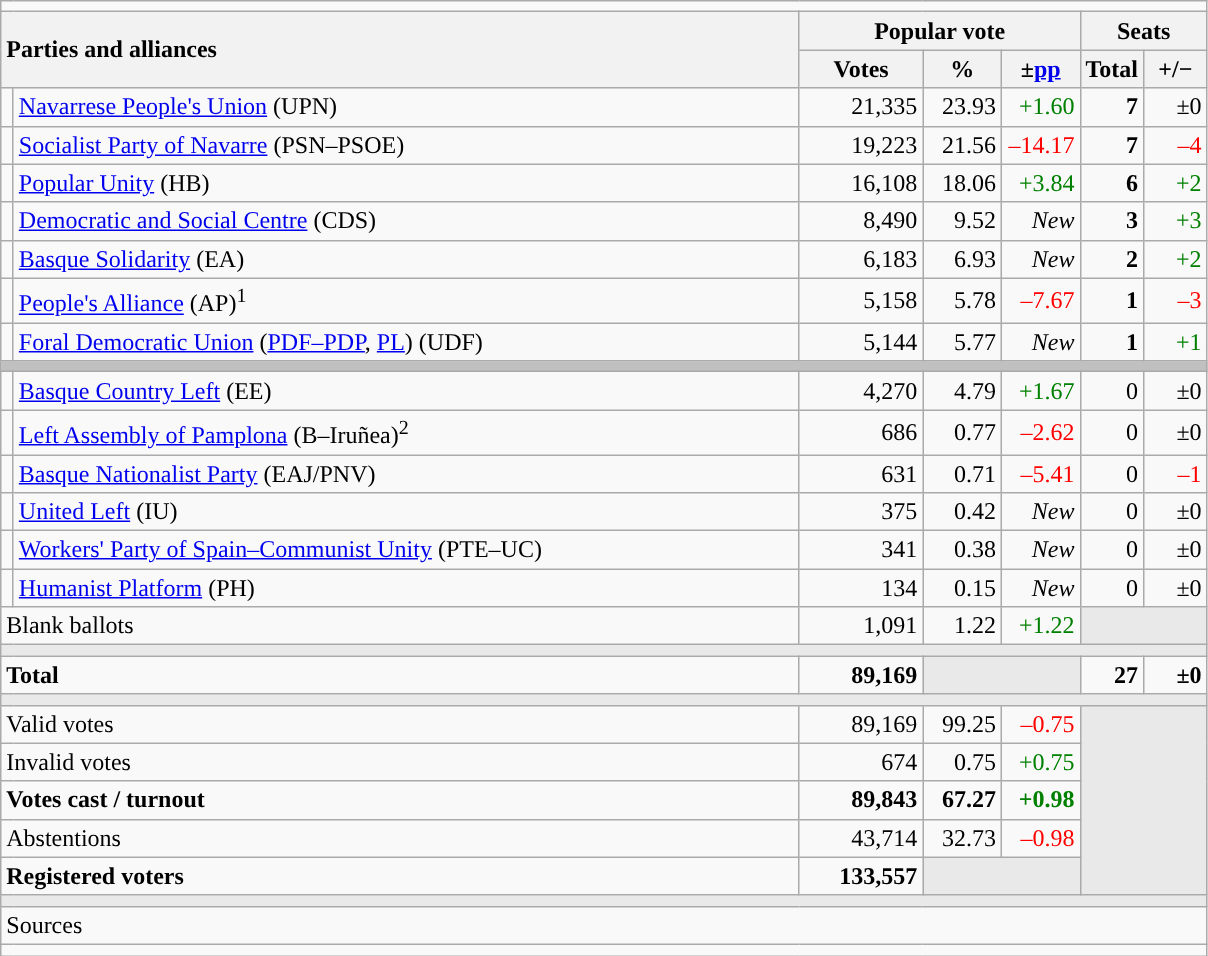<table class="wikitable" style="text-align:right;">
<tr>
<td colspan="7"></td>
</tr>
<tr>
<th style="text-align:left;" rowspan="2" colspan="2" width="525">Parties and alliances</th>
<th colspan="3">Popular vote</th>
<th colspan="2">Seats</th>
</tr>
<tr>
<th width="75">Votes</th>
<th width="45">%</th>
<th width="45">±<a href='#'>pp</a></th>
<th width="35">Total</th>
<th width="35">+/−</th>
</tr>
<tr>
<td width="1" style="color:inherit;background:"></td>
<td align="left"><a href='#'>Navarrese People's Union</a> (UPN)</td>
<td>21,335</td>
<td>23.93</td>
<td style="color:green;">+1.60</td>
<td><strong>7</strong></td>
<td>±0</td>
</tr>
<tr>
<td style="color:inherit;background:"></td>
<td align="left"><a href='#'>Socialist Party of Navarre</a> (PSN–PSOE)</td>
<td>19,223</td>
<td>21.56</td>
<td style="color:red;">–14.17</td>
<td><strong>7</strong></td>
<td style="color:red;">–4</td>
</tr>
<tr>
<td style="color:inherit;background:"></td>
<td align="left"><a href='#'>Popular Unity</a> (HB)</td>
<td>16,108</td>
<td>18.06</td>
<td style="color:green;">+3.84</td>
<td><strong>6</strong></td>
<td style="color:green;">+2</td>
</tr>
<tr>
<td style="color:inherit;background:"></td>
<td align="left"><a href='#'>Democratic and Social Centre</a> (CDS)</td>
<td>8,490</td>
<td>9.52</td>
<td><em>New</em></td>
<td><strong>3</strong></td>
<td style="color:green;">+3</td>
</tr>
<tr>
<td style="color:inherit;background:"></td>
<td align="left"><a href='#'>Basque Solidarity</a> (EA)</td>
<td>6,183</td>
<td>6.93</td>
<td><em>New</em></td>
<td><strong>2</strong></td>
<td style="color:green;">+2</td>
</tr>
<tr>
<td style="color:inherit;background:"></td>
<td align="left"><a href='#'>People's Alliance</a> (AP)<sup>1</sup></td>
<td>5,158</td>
<td>5.78</td>
<td style="color:red;">–7.67</td>
<td><strong>1</strong></td>
<td style="color:red;">–3</td>
</tr>
<tr>
<td style="color:inherit;background:"></td>
<td align="left"><a href='#'>Foral Democratic Union</a> (<a href='#'>PDF–PDP</a>, <a href='#'>PL</a>) (UDF)</td>
<td>5,144</td>
<td>5.77</td>
<td><em>New</em></td>
<td><strong>1</strong></td>
<td style="color:green;">+1</td>
</tr>
<tr>
<td colspan="7" bgcolor="#C0C0C0"></td>
</tr>
<tr>
<td style="color:inherit;background:"></td>
<td align="left"><a href='#'>Basque Country Left</a> (EE)</td>
<td>4,270</td>
<td>4.79</td>
<td style="color:green;">+1.67</td>
<td>0</td>
<td>±0</td>
</tr>
<tr>
<td style="color:inherit;background:"></td>
<td align="left"><a href='#'>Left Assembly of Pamplona</a> (B–Iruñea)<sup>2</sup></td>
<td>686</td>
<td>0.77</td>
<td style="color:red;">–2.62</td>
<td>0</td>
<td>±0</td>
</tr>
<tr>
<td style="color:inherit;background:"></td>
<td align="left"><a href='#'>Basque Nationalist Party</a> (EAJ/PNV)</td>
<td>631</td>
<td>0.71</td>
<td style="color:red;">–5.41</td>
<td>0</td>
<td style="color:red;">–1</td>
</tr>
<tr>
<td style="color:inherit;background:"></td>
<td align="left"><a href='#'>United Left</a> (IU)</td>
<td>375</td>
<td>0.42</td>
<td><em>New</em></td>
<td>0</td>
<td>±0</td>
</tr>
<tr>
<td style="color:inherit;background:"></td>
<td align="left"><a href='#'>Workers' Party of Spain–Communist Unity</a> (PTE–UC)</td>
<td>341</td>
<td>0.38</td>
<td><em>New</em></td>
<td>0</td>
<td>±0</td>
</tr>
<tr>
<td style="color:inherit;background:"></td>
<td align="left"><a href='#'>Humanist Platform</a> (PH)</td>
<td>134</td>
<td>0.15</td>
<td><em>New</em></td>
<td>0</td>
<td>±0</td>
</tr>
<tr>
<td align="left" colspan="2">Blank ballots</td>
<td>1,091</td>
<td>1.22</td>
<td style="color:green;">+1.22</td>
<td bgcolor="#E9E9E9" colspan="2"></td>
</tr>
<tr>
<td colspan="7" bgcolor="#E9E9E9"></td>
</tr>
<tr style="font-weight:bold;">
<td align="left" colspan="2">Total</td>
<td>89,169</td>
<td bgcolor="#E9E9E9" colspan="2"></td>
<td>27</td>
<td>±0</td>
</tr>
<tr>
<td colspan="7" bgcolor="#E9E9E9"></td>
</tr>
<tr>
<td align="left" colspan="2">Valid votes</td>
<td>89,169</td>
<td>99.25</td>
<td style="color:red;">–0.75</td>
<td bgcolor="#E9E9E9" colspan="2" rowspan="5"></td>
</tr>
<tr>
<td align="left" colspan="2">Invalid votes</td>
<td>674</td>
<td>0.75</td>
<td style="color:green;">+0.75</td>
</tr>
<tr style="font-weight:bold;">
<td align="left" colspan="2">Votes cast / turnout</td>
<td>89,843</td>
<td>67.27</td>
<td style="color:green;">+0.98</td>
</tr>
<tr>
<td align="left" colspan="2">Abstentions</td>
<td>43,714</td>
<td>32.73</td>
<td style="color:red;">–0.98</td>
</tr>
<tr style="font-weight:bold;">
<td align="left" colspan="2">Registered voters</td>
<td>133,557</td>
<td bgcolor="#E9E9E9" colspan="2"></td>
</tr>
<tr>
<td colspan="7" bgcolor="#E9E9E9"></td>
</tr>
<tr>
<td align="left" colspan="7">Sources</td>
</tr>
<tr>
<td colspan="7" style="text-align:left; max-width:790px;"></td>
</tr>
</table>
